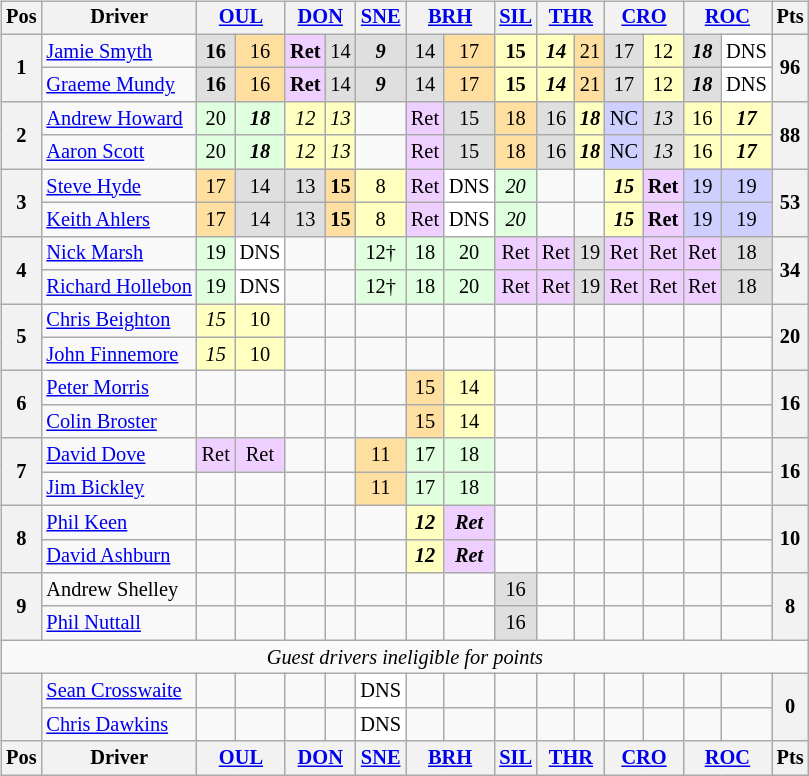<table>
<tr>
<td><br><table class="wikitable" style="font-size: 85%; text-align: center;">
<tr valign="top">
<th valign="middle">Pos</th>
<th valign="middle">Driver</th>
<th colspan=2><a href='#'>OUL</a><br></th>
<th colspan=2><a href='#'>DON</a><br></th>
<th><a href='#'>SNE</a><br></th>
<th colspan=2><a href='#'>BRH</a><br></th>
<th><a href='#'>SIL</a><br></th>
<th colspan=2><a href='#'>THR</a><br></th>
<th colspan=2><a href='#'>CRO</a><br></th>
<th colspan=2><a href='#'>ROC</a><br></th>
<th valign="middle">Pts</th>
</tr>
<tr>
<th rowspan=2>1</th>
<td align=left> <a href='#'>Jamie Smyth</a></td>
<td style="background:#DFDFDF;"><strong>16</strong></td>
<td style="background:#FFDF9F;">16</td>
<td style="background:#EFCFFF;"><strong>Ret</strong></td>
<td style="background:#DFDFDF;">14</td>
<td style="background:#DFDFDF;"><strong><em>9</em></strong></td>
<td style="background:#DFDFDF;">14</td>
<td style="background:#FFDF9F;">17</td>
<td style="background:#FFFFBF;"><strong>15</strong></td>
<td style="background:#FFFFBF;"><strong><em>14</em></strong></td>
<td style="background:#FFDF9F;">21</td>
<td style="background:#DFDFDF;">17</td>
<td style="background:#FFFFBF;">12</td>
<td style="background:#DFDFDF;"><strong><em>18</em></strong></td>
<td style="background:#FFFFFF;">DNS</td>
<th rowspan=2>96</th>
</tr>
<tr>
<td align=left> <a href='#'>Graeme Mundy</a></td>
<td style="background:#DFDFDF;"><strong>16</strong></td>
<td style="background:#FFDF9F;">16</td>
<td style="background:#EFCFFF;"><strong>Ret</strong></td>
<td style="background:#DFDFDF;">14</td>
<td style="background:#DFDFDF;"><strong><em>9</em></strong></td>
<td style="background:#DFDFDF;">14</td>
<td style="background:#FFDF9F;">17</td>
<td style="background:#FFFFBF;"><strong>15</strong></td>
<td style="background:#FFFFBF;"><strong><em>14</em></strong></td>
<td style="background:#FFDF9F;">21</td>
<td style="background:#DFDFDF;">17</td>
<td style="background:#FFFFBF;">12</td>
<td style="background:#DFDFDF;"><strong><em>18</em></strong></td>
<td style="background:#FFFFFF;">DNS</td>
</tr>
<tr>
<th rowspan=2>2</th>
<td align=left> <a href='#'>Andrew Howard</a></td>
<td style="background:#DFFFDF;">20</td>
<td style="background:#DFFFDF;"><strong><em>18</em></strong></td>
<td style="background:#FFFFBF;"><em>12</em></td>
<td style="background:#FFFFBF;"><em>13</em></td>
<td></td>
<td style="background:#EFCFFF;">Ret</td>
<td style="background:#DFDFDF;">15</td>
<td style="background:#FFDF9F;">18</td>
<td style="background:#DFDFDF;">16</td>
<td style="background:#FFFFBF;"><strong><em>18</em></strong></td>
<td style="background:#CFCFFF;">NC</td>
<td style="background:#DFDFDF;"><em>13</em></td>
<td style="background:#FFFFBF;">16</td>
<td style="background:#FFFFBF;"><strong><em>17</em></strong></td>
<th rowspan=2>88</th>
</tr>
<tr>
<td align=left> <a href='#'>Aaron Scott</a></td>
<td style="background:#DFFFDF;">20</td>
<td style="background:#DFFFDF;"><strong><em>18</em></strong></td>
<td style="background:#FFFFBF;"><em>12</em></td>
<td style="background:#FFFFBF;"><em>13</em></td>
<td></td>
<td style="background:#EFCFFF;">Ret</td>
<td style="background:#DFDFDF;">15</td>
<td style="background:#FFDF9F;">18</td>
<td style="background:#DFDFDF;">16</td>
<td style="background:#FFFFBF;"><strong><em>18</em></strong></td>
<td style="background:#CFCFFF;">NC</td>
<td style="background:#DFDFDF;"><em>13</em></td>
<td style="background:#FFFFBF;">16</td>
<td style="background:#FFFFBF;"><strong><em>17</em></strong></td>
</tr>
<tr>
<th rowspan=2>3</th>
<td align=left> <a href='#'>Steve Hyde</a></td>
<td style="background:#FFDF9F;">17</td>
<td style="background:#DFDFDF;">14</td>
<td style="background:#DFDFDF;">13</td>
<td style="background:#FFDF9F;"><strong>15</strong></td>
<td style="background:#FFFFBF;">8</td>
<td style="background:#EFCFFF;">Ret</td>
<td style="background:#FFFFFF;">DNS</td>
<td style="background:#DFFFDF;"><em>20</em></td>
<td></td>
<td></td>
<td style="background:#FFFFBF;"><strong><em>15</em></strong></td>
<td style="background:#EFCFFF;"><strong>Ret</strong></td>
<td style="background:#CFCFFF;">19</td>
<td style="background:#CFCFFF;">19</td>
<th rowspan=2>53</th>
</tr>
<tr>
<td align=left> <a href='#'>Keith Ahlers</a></td>
<td style="background:#FFDF9F;">17</td>
<td style="background:#DFDFDF;">14</td>
<td style="background:#DFDFDF;">13</td>
<td style="background:#FFDF9F;"><strong>15</strong></td>
<td style="background:#FFFFBF;">8</td>
<td style="background:#EFCFFF;">Ret</td>
<td style="background:#FFFFFF;">DNS</td>
<td style="background:#DFFFDF;"><em>20</em></td>
<td></td>
<td></td>
<td style="background:#FFFFBF;"><strong><em>15</em></strong></td>
<td style="background:#EFCFFF;"><strong>Ret</strong></td>
<td style="background:#CFCFFF;">19</td>
<td style="background:#CFCFFF;">19</td>
</tr>
<tr>
<th rowspan=2>4</th>
<td align=left> <a href='#'>Nick Marsh</a></td>
<td style="background:#DFFFDF;">19</td>
<td style="background:#FFFFFF;">DNS</td>
<td></td>
<td></td>
<td style="background:#DFFFDF;">12†</td>
<td style="background:#DFFFDF;">18</td>
<td style="background:#DFFFDF;">20</td>
<td style="background:#EFCFFF;">Ret</td>
<td style="background:#EFCFFF;">Ret</td>
<td style="background:#DFDFDF;">19</td>
<td style="background:#EFCFFF;">Ret</td>
<td style="background:#EFCFFF;">Ret</td>
<td style="background:#EFCFFF;">Ret</td>
<td style="background:#DFDFDF;">18</td>
<th rowspan=2>34</th>
</tr>
<tr>
<td align=left> <a href='#'>Richard Hollebon</a></td>
<td style="background:#DFFFDF;">19</td>
<td style="background:#FFFFFF;">DNS</td>
<td></td>
<td></td>
<td style="background:#DFFFDF;">12†</td>
<td style="background:#DFFFDF;">18</td>
<td style="background:#DFFFDF;">20</td>
<td style="background:#EFCFFF;">Ret</td>
<td style="background:#EFCFFF;">Ret</td>
<td style="background:#DFDFDF;">19</td>
<td style="background:#EFCFFF;">Ret</td>
<td style="background:#EFCFFF;">Ret</td>
<td style="background:#EFCFFF;">Ret</td>
<td style="background:#DFDFDF;">18</td>
</tr>
<tr>
<th rowspan=2>5</th>
<td align=left> <a href='#'>Chris Beighton</a></td>
<td style="background:#FFFFBF;"><em>15</em></td>
<td style="background:#FFFFBF;">10</td>
<td></td>
<td></td>
<td></td>
<td></td>
<td></td>
<td></td>
<td></td>
<td></td>
<td></td>
<td></td>
<td></td>
<td></td>
<th rowspan=2>20</th>
</tr>
<tr>
<td align=left> <a href='#'>John Finnemore</a></td>
<td style="background:#FFFFBF;"><em>15</em></td>
<td style="background:#FFFFBF;">10</td>
<td></td>
<td></td>
<td></td>
<td></td>
<td></td>
<td></td>
<td></td>
<td></td>
<td></td>
<td></td>
<td></td>
<td></td>
</tr>
<tr>
<th rowspan=2>6</th>
<td align=left> <a href='#'>Peter Morris</a></td>
<td></td>
<td></td>
<td></td>
<td></td>
<td></td>
<td style="background:#FFDF9F;">15</td>
<td style="background:#FFFFBF;">14</td>
<td></td>
<td></td>
<td></td>
<td></td>
<td></td>
<td></td>
<td></td>
<th rowspan=2>16</th>
</tr>
<tr>
<td align=left> <a href='#'>Colin Broster</a></td>
<td></td>
<td></td>
<td></td>
<td></td>
<td></td>
<td style="background:#FFDF9F;">15</td>
<td style="background:#FFFFBF;">14</td>
<td></td>
<td></td>
<td></td>
<td></td>
<td></td>
<td></td>
<td></td>
</tr>
<tr>
<th rowspan=2>7</th>
<td align=left> <a href='#'>David Dove</a></td>
<td style="background:#EFCFFF;">Ret</td>
<td style="background:#EFCFFF;">Ret</td>
<td></td>
<td></td>
<td style="background:#FFDF9F;">11</td>
<td style="background:#DFFFDF;">17</td>
<td style="background:#DFFFDF;">18</td>
<td></td>
<td></td>
<td></td>
<td></td>
<td></td>
<td></td>
<td></td>
<th rowspan=2>16</th>
</tr>
<tr>
<td align=left> <a href='#'>Jim Bickley</a></td>
<td></td>
<td></td>
<td></td>
<td></td>
<td style="background:#FFDF9F;">11</td>
<td style="background:#DFFFDF;">17</td>
<td style="background:#DFFFDF;">18</td>
<td></td>
<td></td>
<td></td>
<td></td>
<td></td>
<td></td>
<td></td>
</tr>
<tr>
<th rowspan=2>8</th>
<td align=left> <a href='#'>Phil Keen</a></td>
<td></td>
<td></td>
<td></td>
<td></td>
<td></td>
<td style="background:#FFFFBF;"><strong><em>12</em></strong></td>
<td style="background:#EFCFFF;"><strong><em>Ret</em></strong></td>
<td></td>
<td></td>
<td></td>
<td></td>
<td></td>
<td></td>
<td></td>
<th rowspan=2>10</th>
</tr>
<tr>
<td align=left> <a href='#'>David Ashburn</a></td>
<td></td>
<td></td>
<td></td>
<td></td>
<td></td>
<td style="background:#FFFFBF;"><strong><em>12</em></strong></td>
<td style="background:#EFCFFF;"><strong><em>Ret</em></strong></td>
<td></td>
<td></td>
<td></td>
<td></td>
<td></td>
<td></td>
<td></td>
</tr>
<tr>
<th rowspan=2>9</th>
<td align=left> Andrew Shelley</td>
<td></td>
<td></td>
<td></td>
<td></td>
<td></td>
<td></td>
<td></td>
<td style="background:#DFDFDF;">16</td>
<td></td>
<td></td>
<td></td>
<td></td>
<td></td>
<td></td>
<th rowspan=2>8</th>
</tr>
<tr>
<td align=left> <a href='#'>Phil Nuttall</a></td>
<td></td>
<td></td>
<td></td>
<td></td>
<td></td>
<td></td>
<td></td>
<td style="background:#DFDFDF;">16</td>
<td></td>
<td></td>
<td></td>
<td></td>
<td></td>
<td></td>
</tr>
<tr>
<td colspan=17 align=center><em>Guest drivers ineligible for points</em></td>
</tr>
<tr>
<th rowspan=2></th>
<td align=left> <a href='#'>Sean Crosswaite</a></td>
<td></td>
<td></td>
<td></td>
<td></td>
<td style="background:#FFFFFF;">DNS</td>
<td></td>
<td></td>
<td></td>
<td></td>
<td></td>
<td></td>
<td></td>
<td></td>
<td></td>
<th rowspan=2>0</th>
</tr>
<tr>
<td align=left> <a href='#'>Chris Dawkins</a></td>
<td></td>
<td></td>
<td></td>
<td></td>
<td style="background:#FFFFFF;">DNS</td>
<td></td>
<td></td>
<td></td>
<td></td>
<td></td>
<td></td>
<td></td>
<td></td>
<td></td>
</tr>
<tr>
<th valign="middle">Pos</th>
<th valign="middle">Driver</th>
<th colspan=2><a href='#'>OUL</a><br></th>
<th colspan=2><a href='#'>DON</a><br></th>
<th><a href='#'>SNE</a><br></th>
<th colspan=2><a href='#'>BRH</a><br></th>
<th><a href='#'>SIL</a><br></th>
<th colspan=2><a href='#'>THR</a><br></th>
<th colspan=2><a href='#'>CRO</a><br></th>
<th colspan=2><a href='#'>ROC</a><br></th>
<th valign="middle">Pts</th>
</tr>
</table>
</td>
<td valign="top"><br></td>
</tr>
</table>
